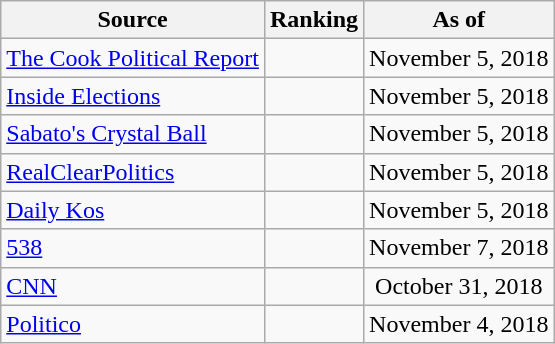<table class="wikitable" style="text-align:center">
<tr>
<th>Source</th>
<th>Ranking</th>
<th>As of</th>
</tr>
<tr>
<td style="text-align:left"><a href='#'>The Cook Political Report</a></td>
<td></td>
<td>November 5, 2018</td>
</tr>
<tr>
<td style="text-align:left"><a href='#'>Inside Elections</a></td>
<td></td>
<td>November 5, 2018</td>
</tr>
<tr>
<td style="text-align:left"><a href='#'>Sabato's Crystal Ball</a></td>
<td></td>
<td>November 5, 2018</td>
</tr>
<tr>
<td style="text-align:left"><a href='#'>RealClearPolitics</a></td>
<td></td>
<td>November 5, 2018</td>
</tr>
<tr>
<td style="text-align:left"><a href='#'>Daily Kos</a></td>
<td></td>
<td>November 5, 2018</td>
</tr>
<tr>
<td style="text-align:left"><a href='#'>538</a></td>
<td></td>
<td>November 7, 2018</td>
</tr>
<tr>
<td style="text-align:left"><a href='#'>CNN</a></td>
<td></td>
<td>October 31, 2018</td>
</tr>
<tr>
<td style="text-align:left"><a href='#'>Politico</a></td>
<td></td>
<td>November 4, 2018</td>
</tr>
</table>
